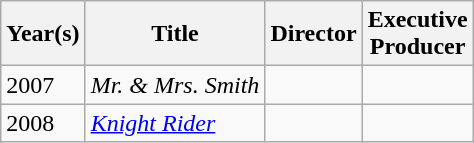<table class="wikitable">
<tr>
<th>Year(s)</th>
<th>Title</th>
<th>Director</th>
<th>Executive<br>Producer</th>
</tr>
<tr>
<td>2007</td>
<td><em>Mr. & Mrs. Smith</em></td>
<td></td>
<td></td>
</tr>
<tr>
<td>2008</td>
<td><em><a href='#'>Knight Rider</a></em></td>
<td></td>
<td></td>
</tr>
</table>
